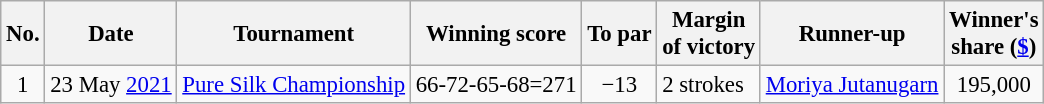<table class="wikitable" style="font-size:95%;">
<tr>
<th>No.</th>
<th>Date</th>
<th>Tournament</th>
<th>Winning score</th>
<th>To par</th>
<th>Margin<br>of victory</th>
<th>Runner-up</th>
<th>Winner's<br>share (<a href='#'>$</a>)</th>
</tr>
<tr>
<td align=center>1</td>
<td align=right>23 May <a href='#'>2021</a></td>
<td><a href='#'>Pure Silk Championship</a></td>
<td align=right>66-72-65-68=271</td>
<td align=center>−13</td>
<td>2 strokes</td>
<td> <a href='#'>Moriya Jutanugarn</a></td>
<td align=center>195,000</td>
</tr>
</table>
